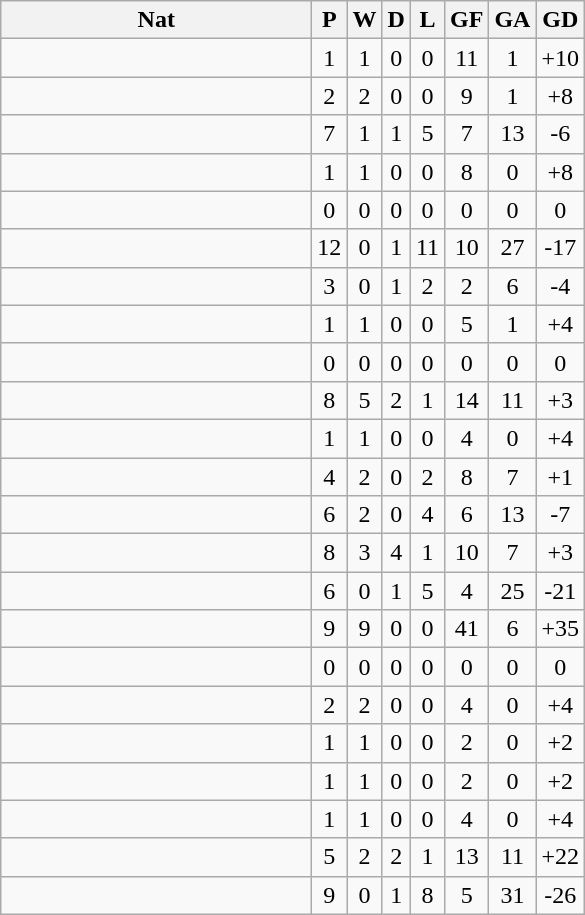<table class="wikitable sortable" style="text-align:center">
<tr>
<th width="200">Nat</th>
<th width="2">P</th>
<th width="2">W</th>
<th width="2">D</th>
<th width="2">L</th>
<th width="2">GF</th>
<th width="2">GA</th>
<th width="2">GD</th>
</tr>
<tr>
<td align=Left></td>
<td>1</td>
<td>1</td>
<td>0</td>
<td>0</td>
<td>11</td>
<td>1</td>
<td>+10</td>
</tr>
<tr>
<td align=Left></td>
<td>2</td>
<td>2</td>
<td>0</td>
<td>0</td>
<td>9</td>
<td>1</td>
<td>+8</td>
</tr>
<tr>
<td align=Left></td>
<td>7</td>
<td>1</td>
<td>1</td>
<td>5</td>
<td>7</td>
<td>13</td>
<td>-6</td>
</tr>
<tr>
<td align=Left></td>
<td>1</td>
<td>1</td>
<td>0</td>
<td>0</td>
<td>8</td>
<td>0</td>
<td>+8</td>
</tr>
<tr>
<td align=Left></td>
<td>0</td>
<td>0</td>
<td>0</td>
<td>0</td>
<td>0</td>
<td>0</td>
<td>0</td>
</tr>
<tr>
<td align=Left></td>
<td>12</td>
<td>0</td>
<td>1</td>
<td>11</td>
<td>10</td>
<td>27</td>
<td>-17</td>
</tr>
<tr>
<td align=Left></td>
<td>3</td>
<td>0</td>
<td>1</td>
<td>2</td>
<td>2</td>
<td>6</td>
<td>-4</td>
</tr>
<tr>
<td align=Left></td>
<td>1</td>
<td>1</td>
<td>0</td>
<td>0</td>
<td>5</td>
<td>1</td>
<td>+4</td>
</tr>
<tr>
<td align=Left></td>
<td>0</td>
<td>0</td>
<td>0</td>
<td>0</td>
<td>0</td>
<td>0</td>
<td>0</td>
</tr>
<tr>
<td align=Left></td>
<td>8</td>
<td>5</td>
<td>2</td>
<td>1</td>
<td>14</td>
<td>11</td>
<td>+3</td>
</tr>
<tr>
<td align=Left></td>
<td>1</td>
<td>1</td>
<td>0</td>
<td>0</td>
<td>4</td>
<td>0</td>
<td>+4</td>
</tr>
<tr>
<td align=Left></td>
<td>4</td>
<td>2</td>
<td>0</td>
<td>2</td>
<td>8</td>
<td>7</td>
<td>+1</td>
</tr>
<tr>
<td align=Left></td>
<td>6</td>
<td>2</td>
<td>0</td>
<td>4</td>
<td>6</td>
<td>13</td>
<td>-7</td>
</tr>
<tr>
<td align=Left></td>
<td>8</td>
<td>3</td>
<td>4</td>
<td>1</td>
<td>10</td>
<td>7</td>
<td>+3</td>
</tr>
<tr>
<td align=Left></td>
<td>6</td>
<td>0</td>
<td>1</td>
<td>5</td>
<td>4</td>
<td>25</td>
<td>-21</td>
</tr>
<tr>
<td align=Left></td>
<td>9</td>
<td>9</td>
<td>0</td>
<td>0</td>
<td>41</td>
<td>6</td>
<td>+35</td>
</tr>
<tr>
<td align=Left></td>
<td>0</td>
<td>0</td>
<td>0</td>
<td>0</td>
<td>0</td>
<td>0</td>
<td>0</td>
</tr>
<tr>
<td align=Left></td>
<td>2</td>
<td>2</td>
<td>0</td>
<td>0</td>
<td>4</td>
<td>0</td>
<td>+4</td>
</tr>
<tr>
<td align=Left></td>
<td>1</td>
<td>1</td>
<td>0</td>
<td>0</td>
<td>2</td>
<td>0</td>
<td>+2</td>
</tr>
<tr>
<td align=Left></td>
<td>1</td>
<td>1</td>
<td>0</td>
<td>0</td>
<td>2</td>
<td>0</td>
<td>+2</td>
</tr>
<tr>
<td align=Left></td>
<td>1</td>
<td>1</td>
<td>0</td>
<td>0</td>
<td>4</td>
<td>0</td>
<td>+4</td>
</tr>
<tr>
<td align=Left></td>
<td>5</td>
<td>2</td>
<td>2</td>
<td>1</td>
<td>13</td>
<td>11</td>
<td>+22</td>
</tr>
<tr>
<td align=Left></td>
<td>9</td>
<td>0</td>
<td>1</td>
<td>8</td>
<td>5</td>
<td>31</td>
<td>-26</td>
</tr>
</table>
